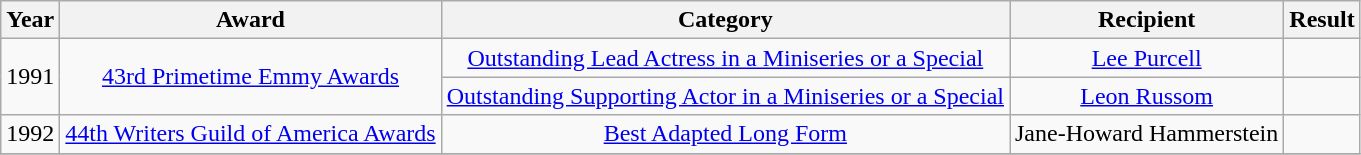<table class="wikitable plainrowheaders" style="text-align:center;">
<tr>
<th>Year</th>
<th>Award</th>
<th>Category</th>
<th>Recipient</th>
<th>Result</th>
</tr>
<tr>
<td rowspan="2">1991</td>
<td rowspan="2"><a href='#'>43rd Primetime Emmy Awards</a></td>
<td><a href='#'>Outstanding Lead Actress in a Miniseries or a Special</a></td>
<td><a href='#'>Lee Purcell</a></td>
<td></td>
</tr>
<tr>
<td><a href='#'>Outstanding Supporting Actor in a Miniseries or a Special</a></td>
<td><a href='#'>Leon Russom</a></td>
<td></td>
</tr>
<tr>
<td>1992</td>
<td><a href='#'>44th Writers Guild of America Awards</a></td>
<td><a href='#'>Best Adapted Long Form</a></td>
<td>Jane-Howard Hammerstein</td>
<td></td>
</tr>
<tr>
</tr>
</table>
